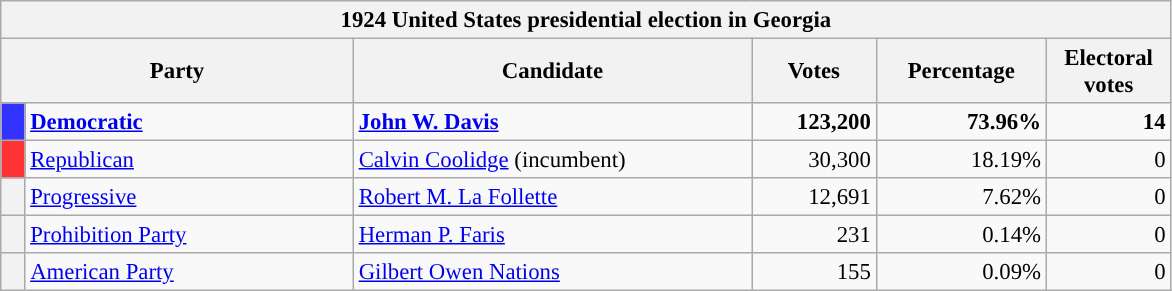<table class="wikitable" style="font-size: 95%;">
<tr>
<th colspan="6">1924  United States presidential election in Georgia</th>
</tr>
<tr>
<th colspan="2" style="width: 15em">Party</th>
<th style="width: 17em">Candidate</th>
<th style="width: 5em">Votes</th>
<th style="width: 7em">Percentage</th>
<th style="width: 5em">Electoral votes</th>
</tr>
<tr>
<th style="background-color:#3333FF; width: 3px"></th>
<td style="width: 130px"><strong><a href='#'>Democratic</a></strong></td>
<td><strong><a href='#'>John W. Davis</a></strong></td>
<td align="right"><strong>123,200</strong></td>
<td align="right"><strong>73.96%</strong></td>
<td align="right"><strong>14</strong></td>
</tr>
<tr>
<th style="background-color:#FF3333; width: 3px"></th>
<td style="width: 130px"><a href='#'>Republican</a></td>
<td><a href='#'>Calvin Coolidge</a> (incumbent)</td>
<td align="right">30,300</td>
<td align="right">18.19%</td>
<td align="right">0</td>
</tr>
<tr>
<th style="background-color:"></th>
<td style="width: 130px"><a href='#'>Progressive</a></td>
<td><a href='#'>Robert M. La Follette</a></td>
<td align="right">12,691</td>
<td align="right">7.62%</td>
<td align="right">0</td>
</tr>
<tr>
<th style="background-color:"></th>
<td style="width: 130px"><a href='#'>Prohibition Party</a></td>
<td><a href='#'>Herman P. Faris</a></td>
<td align="right">231</td>
<td align="right">0.14%</td>
<td align="right">0</td>
</tr>
<tr>
<th style="background-color:"></th>
<td style="width: 130px"><a href='#'>American Party</a></td>
<td><a href='#'>Gilbert Owen Nations</a></td>
<td align="right">155</td>
<td align="right">0.09%</td>
<td align="right">0</td>
</tr>
</table>
